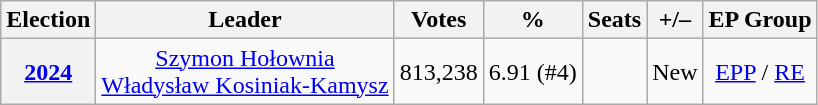<table class=wikitable style="text-align:center;">
<tr>
<th>Election</th>
<th>Leader</th>
<th>Votes</th>
<th>%</th>
<th>Seats</th>
<th>+/–</th>
<th>EP Group</th>
</tr>
<tr>
<th><a href='#'>2024</a></th>
<td><a href='#'>Szymon Hołownia</a><br><a href='#'>Władysław Kosiniak-Kamysz</a></td>
<td>813,238</td>
<td>6.91 (#4)</td>
<td></td>
<td>New</td>
<td><a href='#'>EPP</a> / <a href='#'>RE</a></td>
</tr>
</table>
